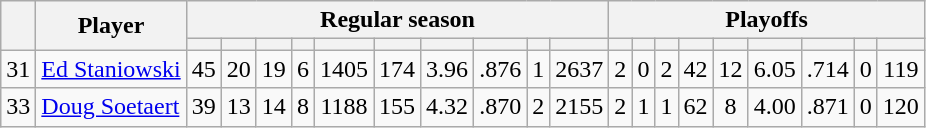<table class="wikitable plainrowheaders" style="text-align:center;">
<tr>
<th scope="col" rowspan="2"></th>
<th scope="col" rowspan="2">Player</th>
<th scope=colgroup colspan=10>Regular season</th>
<th scope=colgroup colspan=9>Playoffs</th>
</tr>
<tr>
<th scope="col"></th>
<th scope="col"></th>
<th scope="col"></th>
<th scope="col"></th>
<th scope="col"></th>
<th scope="col"></th>
<th scope="col"></th>
<th scope="col"></th>
<th scope="col"></th>
<th scope="col"></th>
<th scope="col"></th>
<th scope="col"></th>
<th scope="col"></th>
<th scope="col"></th>
<th scope="col"></th>
<th scope="col"></th>
<th scope="col"></th>
<th scope="col"></th>
<th scope="col"></th>
</tr>
<tr>
<td scope="row">31</td>
<td align="left"><a href='#'>Ed Staniowski</a></td>
<td>45</td>
<td>20</td>
<td>19</td>
<td>6</td>
<td>1405</td>
<td>174</td>
<td>3.96</td>
<td>.876</td>
<td>1</td>
<td>2637</td>
<td>2</td>
<td>0</td>
<td>2</td>
<td>42</td>
<td>12</td>
<td>6.05</td>
<td>.714</td>
<td>0</td>
<td>119</td>
</tr>
<tr>
<td scope="row">33</td>
<td align="left"><a href='#'>Doug Soetaert</a></td>
<td>39</td>
<td>13</td>
<td>14</td>
<td>8</td>
<td>1188</td>
<td>155</td>
<td>4.32</td>
<td>.870</td>
<td>2</td>
<td>2155</td>
<td>2</td>
<td>1</td>
<td>1</td>
<td>62</td>
<td>8</td>
<td>4.00</td>
<td>.871</td>
<td>0</td>
<td>120</td>
</tr>
</table>
